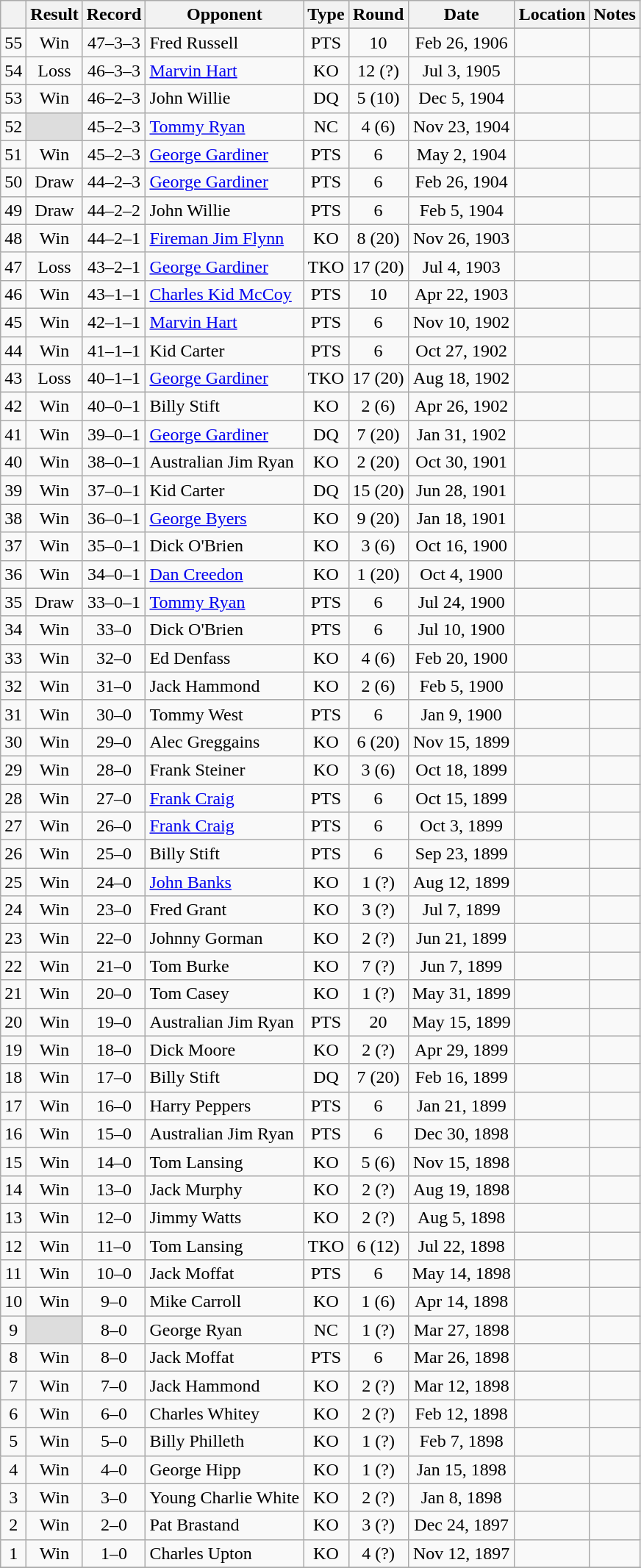<table class="wikitable" style="text-align:center">
<tr>
<th></th>
<th>Result</th>
<th>Record</th>
<th>Opponent</th>
<th>Type</th>
<th>Round</th>
<th>Date</th>
<th>Location</th>
<th>Notes</th>
</tr>
<tr>
<td>55</td>
<td>Win</td>
<td>47–3–3 </td>
<td align=left>Fred Russell</td>
<td>PTS</td>
<td>10</td>
<td>Feb 26, 1906</td>
<td style="text-align:left;"></td>
<td></td>
</tr>
<tr>
<td>54</td>
<td>Loss</td>
<td>46–3–3 </td>
<td align=left><a href='#'>Marvin Hart</a></td>
<td>KO</td>
<td>12 (?)</td>
<td>Jul 3, 1905</td>
<td style="text-align:left;"></td>
<td style="text-align:left;"></td>
</tr>
<tr>
<td>53</td>
<td>Win</td>
<td>46–2–3 </td>
<td align=left>John Willie</td>
<td>DQ</td>
<td>5 (10)</td>
<td>Dec 5, 1904</td>
<td style="text-align:left;"></td>
<td></td>
</tr>
<tr>
<td>52</td>
<td style="background:#DDD"></td>
<td>45–2–3 </td>
<td align=left><a href='#'>Tommy Ryan</a></td>
<td>NC</td>
<td>4 (6)</td>
<td>Nov 23, 1904</td>
<td style="text-align:left;"></td>
<td></td>
</tr>
<tr>
<td>51</td>
<td>Win</td>
<td>45–2–3 </td>
<td align=left><a href='#'>George Gardiner</a></td>
<td>PTS</td>
<td>6</td>
<td>May 2, 1904</td>
<td style="text-align:left;"></td>
<td></td>
</tr>
<tr>
<td>50</td>
<td>Draw</td>
<td>44–2–3 </td>
<td align=left><a href='#'>George Gardiner</a></td>
<td>PTS</td>
<td>6</td>
<td>Feb 26, 1904</td>
<td style="text-align:left;"></td>
<td></td>
</tr>
<tr>
<td>49</td>
<td>Draw</td>
<td>44–2–2 </td>
<td align=left>John Willie</td>
<td>PTS</td>
<td>6</td>
<td>Feb 5, 1904</td>
<td style="text-align:left;"></td>
<td></td>
</tr>
<tr>
<td>48</td>
<td>Win</td>
<td>44–2–1 </td>
<td align=left><a href='#'>Fireman Jim Flynn</a></td>
<td>KO</td>
<td>8 (20)</td>
<td>Nov 26, 1903</td>
<td style="text-align:left;"></td>
<td></td>
</tr>
<tr>
<td>47</td>
<td>Loss</td>
<td>43–2–1 </td>
<td align=left><a href='#'>George Gardiner</a></td>
<td>TKO</td>
<td>17 (20)</td>
<td>Jul 4, 1903</td>
<td style="text-align:left;"></td>
<td style="text-align:left;"></td>
</tr>
<tr>
<td>46</td>
<td>Win</td>
<td>43–1–1 </td>
<td align=left><a href='#'>Charles Kid McCoy</a></td>
<td>PTS</td>
<td>10</td>
<td>Apr 22, 1903</td>
<td style="text-align:left;"></td>
<td style="text-align:left;"></td>
</tr>
<tr>
<td>45</td>
<td>Win</td>
<td>42–1–1 </td>
<td align=left><a href='#'>Marvin Hart</a></td>
<td>PTS</td>
<td>6</td>
<td>Nov 10, 1902</td>
<td style="text-align:left;"></td>
<td></td>
</tr>
<tr>
<td>44</td>
<td>Win</td>
<td>41–1–1 </td>
<td align=left>Kid Carter</td>
<td>PTS</td>
<td>6</td>
<td>Oct 27, 1902</td>
<td style="text-align:left;"></td>
<td></td>
</tr>
<tr>
<td>43</td>
<td>Loss</td>
<td>40–1–1 </td>
<td align=left><a href='#'>George Gardiner</a></td>
<td>TKO</td>
<td>17 (20)</td>
<td>Aug 18, 1902</td>
<td style="text-align:left;"></td>
<td></td>
</tr>
<tr>
<td>42</td>
<td>Win</td>
<td>40–0–1 </td>
<td align=left>Billy Stift</td>
<td>KO</td>
<td>2 (6)</td>
<td>Apr 26, 1902</td>
<td style="text-align:left;"></td>
<td></td>
</tr>
<tr>
<td>41</td>
<td>Win</td>
<td>39–0–1 </td>
<td align=left><a href='#'>George Gardiner</a></td>
<td>DQ</td>
<td>7 (20)</td>
<td>Jan 31, 1902</td>
<td style="text-align:left;"></td>
<td></td>
</tr>
<tr>
<td>40</td>
<td>Win</td>
<td>38–0–1 </td>
<td align=left>Australian Jim Ryan</td>
<td>KO</td>
<td>2 (20)</td>
<td>Oct 30, 1901</td>
<td style="text-align:left;"></td>
<td style="text-align:left;"></td>
</tr>
<tr>
<td>39</td>
<td>Win</td>
<td>37–0–1 </td>
<td align=left>Kid Carter</td>
<td>DQ</td>
<td>15 (20)</td>
<td>Jun 28, 1901</td>
<td style="text-align:left;"></td>
<td style="text-align:left;"></td>
</tr>
<tr>
<td>38</td>
<td>Win</td>
<td>36–0–1 </td>
<td align=left><a href='#'>George Byers</a></td>
<td>KO</td>
<td>9 (20)</td>
<td>Jan 18, 1901</td>
<td style="text-align:left;"></td>
<td></td>
</tr>
<tr>
<td>37</td>
<td>Win</td>
<td>35–0–1 </td>
<td align=left>Dick O'Brien</td>
<td>KO</td>
<td>3 (6)</td>
<td>Oct 16, 1900</td>
<td style="text-align:left;"></td>
<td></td>
</tr>
<tr>
<td>36</td>
<td>Win</td>
<td>34–0–1 </td>
<td align=left><a href='#'>Dan Creedon</a></td>
<td>KO</td>
<td>1 (20)</td>
<td>Oct 4, 1900</td>
<td style="text-align:left;"></td>
<td></td>
</tr>
<tr>
<td>35</td>
<td>Draw</td>
<td>33–0–1 </td>
<td align=left><a href='#'>Tommy Ryan</a></td>
<td>PTS</td>
<td>6</td>
<td>Jul 24, 1900</td>
<td style="text-align:left;"></td>
<td></td>
</tr>
<tr>
<td>34</td>
<td>Win</td>
<td>33–0 </td>
<td align=left>Dick O'Brien</td>
<td>PTS</td>
<td>6</td>
<td>Jul 10, 1900</td>
<td style="text-align:left;"></td>
<td></td>
</tr>
<tr>
<td>33</td>
<td>Win</td>
<td>32–0 </td>
<td align=left>Ed Denfass</td>
<td>KO</td>
<td>4 (6)</td>
<td>Feb 20, 1900</td>
<td style="text-align:left;"></td>
<td></td>
</tr>
<tr>
<td>32</td>
<td>Win</td>
<td>31–0 </td>
<td align=left>Jack Hammond</td>
<td>KO</td>
<td>2 (6)</td>
<td>Feb 5, 1900</td>
<td style="text-align:left;"></td>
<td></td>
</tr>
<tr>
<td>31</td>
<td>Win</td>
<td>30–0 </td>
<td align=left>Tommy West</td>
<td>PTS</td>
<td>6</td>
<td>Jan 9, 1900</td>
<td style="text-align:left;"></td>
<td></td>
</tr>
<tr>
<td>30</td>
<td>Win</td>
<td>29–0 </td>
<td align=left>Alec Greggains</td>
<td>KO</td>
<td>6 (20)</td>
<td>Nov 15, 1899</td>
<td style="text-align:left;"></td>
<td></td>
</tr>
<tr>
<td>29</td>
<td>Win</td>
<td>28–0 </td>
<td align=left>Frank Steiner</td>
<td>KO</td>
<td>3 (6)</td>
<td>Oct 18, 1899</td>
<td style="text-align:left;"></td>
<td></td>
</tr>
<tr>
<td>28</td>
<td>Win</td>
<td>27–0 </td>
<td align=left><a href='#'>Frank Craig</a></td>
<td>PTS</td>
<td>6</td>
<td>Oct 15, 1899</td>
<td style="text-align:left;"></td>
<td></td>
</tr>
<tr>
<td>27</td>
<td>Win</td>
<td>26–0 </td>
<td align=left><a href='#'>Frank Craig</a></td>
<td>PTS</td>
<td>6</td>
<td>Oct 3, 1899</td>
<td style="text-align:left;"></td>
<td></td>
</tr>
<tr>
<td>26</td>
<td>Win</td>
<td>25–0 </td>
<td align=left>Billy Stift</td>
<td>PTS</td>
<td>6</td>
<td>Sep 23, 1899</td>
<td style="text-align:left;"></td>
<td></td>
</tr>
<tr>
<td>25</td>
<td>Win</td>
<td>24–0 </td>
<td align=left><a href='#'>John Banks</a></td>
<td>KO</td>
<td>1 (?)</td>
<td>Aug 12, 1899</td>
<td style="text-align:left;"></td>
<td></td>
</tr>
<tr>
<td>24</td>
<td>Win</td>
<td>23–0 </td>
<td align=left>Fred Grant</td>
<td>KO</td>
<td>3 (?)</td>
<td>Jul 7, 1899</td>
<td style="text-align:left;"></td>
<td></td>
</tr>
<tr>
<td>23</td>
<td>Win</td>
<td>22–0 </td>
<td align=left>Johnny Gorman</td>
<td>KO</td>
<td>2 (?)</td>
<td>Jun 21, 1899</td>
<td style="text-align:left;"></td>
<td></td>
</tr>
<tr>
<td>22</td>
<td>Win</td>
<td>21–0 </td>
<td align=left>Tom Burke</td>
<td>KO</td>
<td>7 (?)</td>
<td>Jun 7, 1899</td>
<td style="text-align:left;"></td>
<td></td>
</tr>
<tr>
<td>21</td>
<td>Win</td>
<td>20–0 </td>
<td align=left>Tom Casey</td>
<td>KO</td>
<td>1 (?)</td>
<td>May 31, 1899</td>
<td style="text-align:left;"></td>
<td></td>
</tr>
<tr>
<td>20</td>
<td>Win</td>
<td>19–0 </td>
<td align=left>Australian Jim Ryan</td>
<td>PTS</td>
<td>20</td>
<td>May 15, 1899</td>
<td style="text-align:left;"></td>
<td></td>
</tr>
<tr>
<td>19</td>
<td>Win</td>
<td>18–0 </td>
<td align=left>Dick Moore</td>
<td>KO</td>
<td>2 (?)</td>
<td>Apr 29, 1899</td>
<td style="text-align:left;"></td>
<td></td>
</tr>
<tr>
<td>18</td>
<td>Win</td>
<td>17–0 </td>
<td align=left>Billy Stift</td>
<td>DQ</td>
<td>7 (20)</td>
<td>Feb 16, 1899</td>
<td style="text-align:left;"></td>
<td style="text-align:left;"></td>
</tr>
<tr>
<td>17</td>
<td>Win</td>
<td>16–0 </td>
<td align=left>Harry Peppers</td>
<td>PTS</td>
<td>6</td>
<td>Jan 21, 1899</td>
<td style="text-align:left;"></td>
<td></td>
</tr>
<tr>
<td>16</td>
<td>Win</td>
<td>15–0 </td>
<td align=left>Australian Jim Ryan</td>
<td>PTS</td>
<td>6</td>
<td>Dec 30, 1898</td>
<td style="text-align:left;"></td>
<td></td>
</tr>
<tr>
<td>15</td>
<td>Win</td>
<td>14–0 </td>
<td align=left>Tom Lansing</td>
<td>KO</td>
<td>5 (6)</td>
<td>Nov 15, 1898</td>
<td style="text-align:left;"></td>
<td></td>
</tr>
<tr>
<td>14</td>
<td>Win</td>
<td>13–0 </td>
<td align=left>Jack Murphy</td>
<td>KO</td>
<td>2 (?)</td>
<td>Aug 19, 1898</td>
<td style="text-align:left;"></td>
<td></td>
</tr>
<tr>
<td>13</td>
<td>Win</td>
<td>12–0 </td>
<td align=left>Jimmy Watts</td>
<td>KO</td>
<td>2 (?)</td>
<td>Aug 5, 1898</td>
<td style="text-align:left;"></td>
<td></td>
</tr>
<tr>
<td>12</td>
<td>Win</td>
<td>11–0 </td>
<td align=left>Tom Lansing</td>
<td>TKO</td>
<td>6 (12)</td>
<td>Jul 22, 1898</td>
<td style="text-align:left;"></td>
<td></td>
</tr>
<tr>
<td>11</td>
<td>Win</td>
<td>10–0 </td>
<td align=left>Jack Moffat</td>
<td>PTS</td>
<td>6</td>
<td>May 14, 1898</td>
<td style="text-align:left;"></td>
<td></td>
</tr>
<tr>
<td>10</td>
<td>Win</td>
<td>9–0 </td>
<td align=left>Mike Carroll</td>
<td>KO</td>
<td>1 (6)</td>
<td>Apr 14, 1898</td>
<td style="text-align:left;"></td>
<td></td>
</tr>
<tr>
<td>9</td>
<td style="background:#DDD"></td>
<td>8–0 </td>
<td align=left>George Ryan</td>
<td>NC</td>
<td>1 (?)</td>
<td>Mar 27, 1898</td>
<td style="text-align:left;"></td>
<td style="text-align:left;"></td>
</tr>
<tr>
<td>8</td>
<td>Win</td>
<td>8–0</td>
<td align=left>Jack Moffat</td>
<td>PTS</td>
<td>6</td>
<td>Mar 26, 1898</td>
<td style="text-align:left;"></td>
<td></td>
</tr>
<tr>
<td>7</td>
<td>Win</td>
<td>7–0</td>
<td align=left>Jack Hammond</td>
<td>KO</td>
<td>2 (?)</td>
<td>Mar 12, 1898</td>
<td style="text-align:left;"></td>
<td></td>
</tr>
<tr>
<td>6</td>
<td>Win</td>
<td>6–0</td>
<td align=left>Charles Whitey</td>
<td>KO</td>
<td>2 (?)</td>
<td>Feb 12, 1898</td>
<td style="text-align:left;"></td>
<td></td>
</tr>
<tr>
<td>5</td>
<td>Win</td>
<td>5–0</td>
<td align=left>Billy Philleth</td>
<td>KO</td>
<td>1 (?)</td>
<td>Feb 7, 1898</td>
<td style="text-align:left;"></td>
<td></td>
</tr>
<tr>
<td>4</td>
<td>Win</td>
<td>4–0</td>
<td align=left>George Hipp</td>
<td>KO</td>
<td>1 (?)</td>
<td>Jan 15, 1898</td>
<td style="text-align:left;"></td>
<td></td>
</tr>
<tr>
<td>3</td>
<td>Win</td>
<td>3–0</td>
<td align=left>Young Charlie White</td>
<td>KO</td>
<td>2 (?)</td>
<td>Jan 8, 1898</td>
<td style="text-align:left;"></td>
<td></td>
</tr>
<tr>
<td>2</td>
<td>Win</td>
<td>2–0</td>
<td align=left>Pat Brastand</td>
<td>KO</td>
<td>3 (?)</td>
<td>Dec 24, 1897</td>
<td style="text-align:left;"></td>
<td></td>
</tr>
<tr>
<td>1</td>
<td>Win</td>
<td>1–0</td>
<td align=left>Charles Upton</td>
<td>KO</td>
<td>4 (?)</td>
<td>Nov 12, 1897</td>
<td style="text-align:left;"></td>
<td></td>
</tr>
<tr>
</tr>
</table>
